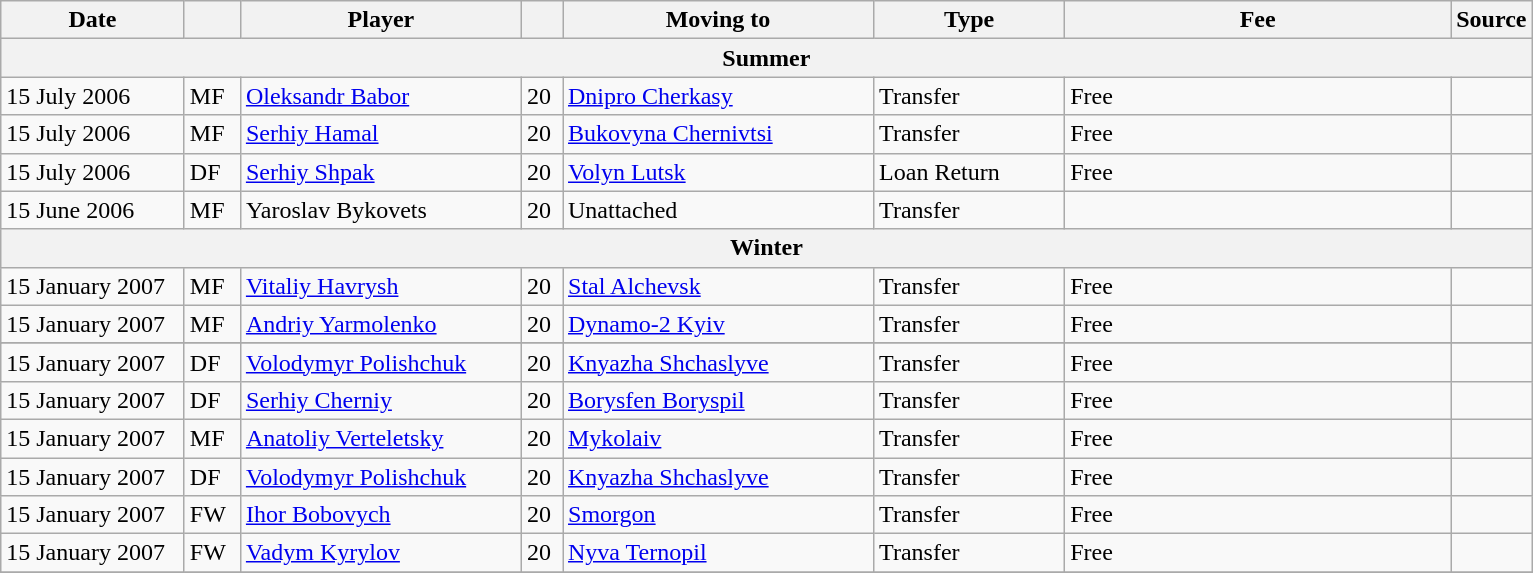<table class="wikitable sortable">
<tr>
<th style="width:115px;">Date</th>
<th style="width:30px;"></th>
<th style="width:180px;">Player</th>
<th style="width:20px;"></th>
<th style="width:200px;">Moving to</th>
<th style="width:120px;" class="unsortable">Type</th>
<th style="width:250px;" class="unsortable">Fee</th>
<th style="width:20px;">Source</th>
</tr>
<tr>
<th colspan=8>Summer</th>
</tr>
<tr>
<td>15 July 2006</td>
<td>MF</td>
<td> <a href='#'>Oleksandr Babor</a></td>
<td>20</td>
<td> <a href='#'>Dnipro Cherkasy</a></td>
<td>Transfer</td>
<td>Free</td>
<td></td>
</tr>
<tr>
<td>15 July 2006</td>
<td>MF</td>
<td> <a href='#'>Serhiy Hamal</a></td>
<td>20</td>
<td> <a href='#'>Bukovyna Chernivtsi</a></td>
<td>Transfer</td>
<td>Free</td>
<td></td>
</tr>
<tr>
<td>15 July 2006</td>
<td>DF</td>
<td> <a href='#'>Serhiy Shpak</a></td>
<td>20</td>
<td> <a href='#'>Volyn Lutsk</a></td>
<td>Loan Return</td>
<td>Free</td>
<td></td>
</tr>
<tr>
<td>15 June 2006</td>
<td>MF</td>
<td> Yaroslav Bykovets</td>
<td>20</td>
<td>Unattached</td>
<td>Transfer</td>
<td></td>
<td></td>
</tr>
<tr>
<th colspan=8>Winter</th>
</tr>
<tr>
<td>15 January 2007</td>
<td>MF</td>
<td> <a href='#'>Vitaliy Havrysh</a></td>
<td>20</td>
<td> <a href='#'>Stal Alchevsk</a></td>
<td>Transfer</td>
<td>Free</td>
<td></td>
</tr>
<tr>
<td>15 January 2007</td>
<td>MF</td>
<td> <a href='#'>Andriy Yarmolenko</a></td>
<td>20</td>
<td> <a href='#'>Dynamo-2 Kyiv</a></td>
<td>Transfer</td>
<td>Free</td>
<td></td>
</tr>
<tr>
</tr>
<tr>
<td>15 January 2007</td>
<td>DF</td>
<td> <a href='#'>Volodymyr Polishchuk</a></td>
<td>20</td>
<td> <a href='#'>Knyazha Shchaslyve</a></td>
<td>Transfer</td>
<td>Free</td>
<td></td>
</tr>
<tr>
<td>15 January 2007</td>
<td>DF</td>
<td> <a href='#'>Serhiy Cherniy</a></td>
<td>20</td>
<td> <a href='#'>Borysfen Boryspil</a></td>
<td>Transfer</td>
<td>Free</td>
<td></td>
</tr>
<tr>
<td>15 January 2007</td>
<td>MF</td>
<td> <a href='#'>Anatoliy Verteletsky</a></td>
<td>20</td>
<td> <a href='#'>Mykolaiv</a></td>
<td>Transfer</td>
<td>Free</td>
<td></td>
</tr>
<tr>
<td>15 January 2007</td>
<td>DF</td>
<td> <a href='#'>Volodymyr Polishchuk</a></td>
<td>20</td>
<td> <a href='#'>Knyazha Shchaslyve</a></td>
<td>Transfer</td>
<td>Free</td>
<td></td>
</tr>
<tr>
<td>15 January 2007</td>
<td>FW</td>
<td> <a href='#'>Ihor Bobovych</a></td>
<td>20</td>
<td> <a href='#'>Smorgon</a></td>
<td>Transfer</td>
<td>Free</td>
<td></td>
</tr>
<tr>
<td>15 January 2007</td>
<td>FW</td>
<td> <a href='#'>Vadym Kyrylov</a></td>
<td>20</td>
<td> <a href='#'>Nyva Ternopil</a></td>
<td>Transfer</td>
<td>Free</td>
<td></td>
</tr>
<tr>
</tr>
</table>
